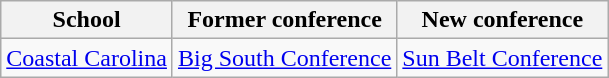<table class="wikitable sortable">
<tr>
<th>School</th>
<th>Former conference</th>
<th>New conference</th>
</tr>
<tr>
<td><a href='#'>Coastal Carolina</a></td>
<td><a href='#'>Big South Conference</a></td>
<td><a href='#'>Sun Belt Conference</a></td>
</tr>
</table>
